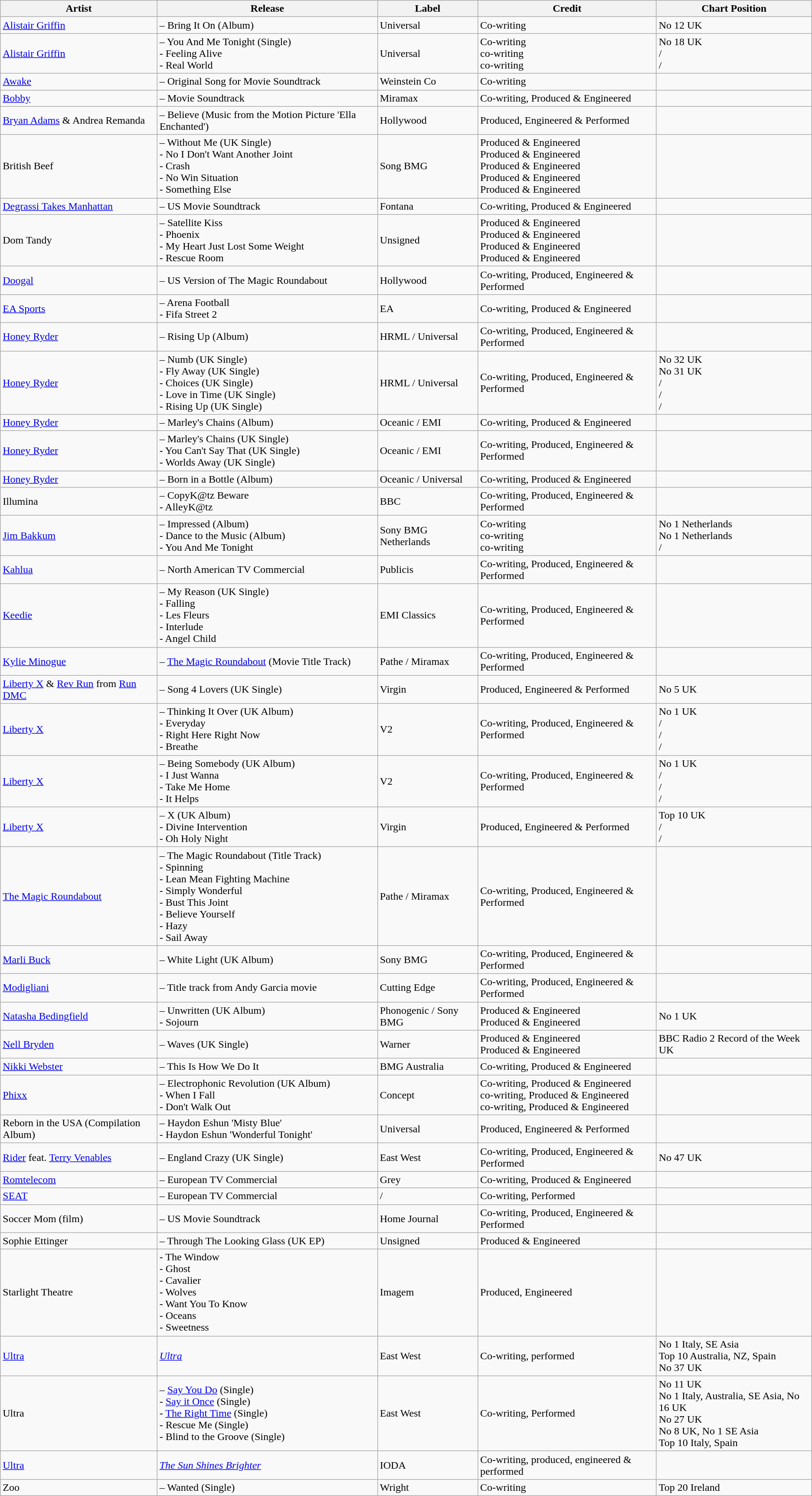<table class="wikitable">
<tr>
<th>Artist</th>
<th>Release</th>
<th>Label</th>
<th>Credit</th>
<th>Chart Position</th>
</tr>
<tr>
<td><a href='#'>Alistair Griffin</a></td>
<td>– Bring It On (Album)</td>
<td>Universal</td>
<td>Co-writing</td>
<td>No 12 UK</td>
</tr>
<tr>
<td><a href='#'>Alistair Griffin</a></td>
<td>– You And Me Tonight (Single)<br>- Feeling Alive<br>- Real World</td>
<td>Universal</td>
<td>Co-writing<br>co-writing<br>co-writing</td>
<td>No 18 UK<br>/<br>/</td>
</tr>
<tr>
<td><a href='#'>Awake</a></td>
<td>– Original Song for Movie Soundtrack</td>
<td>Weinstein Co</td>
<td>Co-writing</td>
<td></td>
</tr>
<tr>
<td><a href='#'>Bobby</a></td>
<td>– Movie Soundtrack</td>
<td>Miramax</td>
<td>Co-writing, Produced & Engineered</td>
<td></td>
</tr>
<tr>
<td><a href='#'>Bryan Adams</a> & Andrea Remanda</td>
<td>– Believe (Music from the Motion Picture 'Ella Enchanted')</td>
<td>Hollywood</td>
<td>Produced, Engineered & Performed</td>
<td></td>
</tr>
<tr>
<td>British Beef</td>
<td>– Without Me (UK Single)<br>- No I Don't Want Another Joint<br>- Crash<br>- No Win Situation<br>- Something Else</td>
<td>Song BMG</td>
<td>Produced & Engineered<br>Produced & Engineered<br>Produced & Engineered<br>Produced & Engineered<br>Produced & Engineered<br></td>
<td></td>
</tr>
<tr>
<td><a href='#'>Degrassi Takes Manhattan</a></td>
<td>– US Movie Soundtrack</td>
<td>Fontana</td>
<td>Co-writing, Produced & Engineered</td>
<td></td>
</tr>
<tr>
<td>Dom Tandy</td>
<td>– Satellite Kiss<br>- Phoenix<br>- My Heart Just Lost Some Weight<br>- Rescue Room</td>
<td>Unsigned</td>
<td>Produced & Engineered<br>Produced & Engineered<br>Produced & Engineered<br>Produced & Engineered</td>
<td></td>
</tr>
<tr>
<td><a href='#'>Doogal</a></td>
<td>– US Version of The Magic Roundabout</td>
<td>Hollywood</td>
<td>Co-writing, Produced, Engineered & Performed</td>
<td></td>
</tr>
<tr>
<td><a href='#'>EA Sports</a></td>
<td>– Arena Football<br>- Fifa Street 2</td>
<td>EA</td>
<td>Co-writing, Produced & Engineered</td>
<td></td>
</tr>
<tr>
<td><a href='#'>Honey Ryder</a></td>
<td>– Rising Up (Album)</td>
<td>HRML / Universal</td>
<td>Co-writing, Produced, Engineered & Performed</td>
<td></td>
</tr>
<tr>
<td><a href='#'>Honey Ryder</a></td>
<td>– Numb (UK Single)<br>- Fly Away (UK Single)<br>- Choices (UK Single)<br>- Love in Time (UK Single)<br>- Rising Up (UK Single)</td>
<td>HRML / Universal</td>
<td>Co-writing, Produced, Engineered & Performed</td>
<td>No 32 UK<br> No 31 UK<br>/<br>/<br>/</td>
</tr>
<tr>
<td><a href='#'>Honey Ryder</a></td>
<td>– Marley's Chains (Album)</td>
<td>Oceanic / EMI</td>
<td>Co-writing, Produced & Engineered</td>
<td></td>
</tr>
<tr>
<td><a href='#'>Honey Ryder</a></td>
<td>– Marley's Chains (UK Single)<br>- You Can't Say That (UK Single)<br>- Worlds Away (UK Single)</td>
<td>Oceanic / EMI</td>
<td>Co-writing, Produced, Engineered & Performed</td>
<td></td>
</tr>
<tr>
<td><a href='#'>Honey Ryder</a></td>
<td>– Born in a Bottle (Album)</td>
<td>Oceanic / Universal</td>
<td>Co-writing, Produced & Engineered</td>
<td></td>
</tr>
<tr>
<td>Illumina</td>
<td>– CopyK@tz Beware<br>- AlleyK@tz</td>
<td>BBC</td>
<td>Co-writing, Produced, Engineered & Performed</td>
<td></td>
</tr>
<tr>
<td><a href='#'>Jim Bakkum</a></td>
<td>– Impressed (Album)<br>- Dance to the Music (Album)<br>- You And Me Tonight</td>
<td>Sony BMG Netherlands</td>
<td>Co-writing<br>co-writing<br>co-writing</td>
<td>No 1 Netherlands<br>No 1 Netherlands<br>/</td>
</tr>
<tr>
<td><a href='#'>Kahlua</a></td>
<td>– North American TV Commercial</td>
<td>Publicis</td>
<td>Co-writing, Produced, Engineered & Performed</td>
<td></td>
</tr>
<tr>
<td><a href='#'>Keedie</a></td>
<td>– My Reason (UK Single)<br>- Falling<br>- Les Fleurs<br>- Interlude<br>- Angel Child</td>
<td>EMI Classics</td>
<td>Co-writing, Produced, Engineered & Performed</td>
<td></td>
</tr>
<tr>
<td><a href='#'>Kylie Minogue</a></td>
<td>– <a href='#'>The Magic Roundabout</a> (Movie Title Track)</td>
<td>Pathe / Miramax</td>
<td>Co-writing, Produced, Engineered & Performed</td>
<td></td>
</tr>
<tr>
<td><a href='#'>Liberty X</a> & <a href='#'>Rev Run</a> from <a href='#'>Run DMC</a></td>
<td>– Song 4 Lovers (UK Single)</td>
<td>Virgin</td>
<td>Produced, Engineered & Performed</td>
<td>No 5 UK</td>
</tr>
<tr>
<td><a href='#'>Liberty X</a></td>
<td>– Thinking It Over (UK Album)<br>- Everyday<br>- Right Here Right Now<br>- Breathe</td>
<td>V2</td>
<td>Co-writing, Produced, Engineered & Performed</td>
<td>No 1 UK<br>/<br>/<br>/</td>
</tr>
<tr>
<td><a href='#'>Liberty X</a></td>
<td>– Being Somebody (UK Album)<br>- I Just Wanna<br>- Take Me Home<br>- It Helps</td>
<td>V2</td>
<td>Co-writing, Produced, Engineered & Performed</td>
<td>No 1 UK<br>/<br>/<br>/</td>
</tr>
<tr>
<td><a href='#'>Liberty X</a></td>
<td>– X (UK Album)<br>- Divine Intervention<br>- Oh Holy Night</td>
<td>Virgin</td>
<td>Produced, Engineered & Performed</td>
<td>Top 10 UK<br>/<br>/</td>
</tr>
<tr>
<td><a href='#'>The Magic Roundabout</a></td>
<td>– The Magic Roundabout (Title Track)<br>- Spinning<br>- Lean Mean Fighting Machine<br>- Simply Wonderful<br>- Bust This Joint<br>- Believe Yourself<br>- Hazy<br>- Sail Away</td>
<td>Pathe / Miramax</td>
<td>Co-writing, Produced, Engineered & Performed</td>
<td></td>
</tr>
<tr>
<td><a href='#'>Marli Buck</a></td>
<td>– White Light (UK Album)</td>
<td>Sony BMG</td>
<td>Co-writing, Produced, Engineered & Performed</td>
<td></td>
</tr>
<tr>
<td><a href='#'>Modigliani</a></td>
<td>– Title track from Andy Garcia movie</td>
<td>Cutting Edge</td>
<td>Co-writing, Produced, Engineered & Performed</td>
<td></td>
</tr>
<tr>
<td><a href='#'>Natasha Bedingfield</a></td>
<td>– Unwritten (UK Album)<br>- Sojourn</td>
<td>Phonogenic / Sony BMG</td>
<td>Produced & Engineered<br>Produced & Engineered</td>
<td>No 1 UK</td>
</tr>
<tr>
<td><a href='#'>Nell Bryden</a></td>
<td>– Waves (UK Single)</td>
<td>Warner</td>
<td>Produced & Engineered<br>Produced & Engineered</td>
<td>BBC Radio 2 Record of the Week UK</td>
</tr>
<tr>
<td><a href='#'>Nikki Webster</a></td>
<td>– This Is How We Do It</td>
<td>BMG Australia</td>
<td>Co-writing, Produced & Engineered</td>
</tr>
<tr>
<td><a href='#'>Phixx</a></td>
<td>– Electrophonic Revolution (UK Album)<br>- When I Fall<br>- Don't Walk Out</td>
<td>Concept</td>
<td>Co-writing, Produced & Engineered<br>co-writing, Produced & Engineered<br>co-writing, Produced & Engineered</td>
<td></td>
</tr>
<tr>
<td>Reborn in the USA (Compilation Album)</td>
<td>– Haydon Eshun 'Misty Blue'<br>- Haydon Eshun 'Wonderful Tonight'</td>
<td>Universal</td>
<td>Produced, Engineered & Performed</td>
<td></td>
</tr>
<tr>
<td><a href='#'>Rider</a> feat. <a href='#'>Terry Venables</a></td>
<td>– England Crazy (UK Single)</td>
<td>East West</td>
<td>Co-writing, Produced, Engineered & Performed</td>
<td>No 47 UK</td>
</tr>
<tr>
<td><a href='#'>Romtelecom</a></td>
<td>– European TV Commercial</td>
<td>Grey</td>
<td>Co-writing, Produced & Engineered</td>
<td></td>
</tr>
<tr>
<td><a href='#'>SEAT</a></td>
<td>– European TV Commercial</td>
<td>/</td>
<td>Co-writing, Performed</td>
<td></td>
</tr>
<tr>
<td>Soccer Mom (film)</td>
<td>– US Movie Soundtrack</td>
<td>Home Journal</td>
<td>Co-writing, Produced, Engineered & Performed</td>
<td></td>
</tr>
<tr>
<td>Sophie Ettinger</td>
<td>– Through The Looking Glass (UK EP)</td>
<td>Unsigned</td>
<td>Produced & Engineered</td>
<td></td>
</tr>
<tr>
<td>Starlight Theatre</td>
<td>- The Window <br>- Ghost <br>- Cavalier <br>- Wolves <br>- Want You To Know<br>- Oceans <br>- Sweetness</td>
<td>Imagem</td>
<td>Produced, Engineered</td>
<td></td>
</tr>
<tr>
<td><a href='#'>Ultra</a></td>
<td><em><a href='#'>Ultra</a></em></td>
<td>East West</td>
<td>Co-writing, performed</td>
<td>No 1 Italy, SE Asia<br>Top 10 Australia, NZ, Spain<br>No 37 UK</td>
</tr>
<tr>
<td>Ultra</td>
<td>– <a href='#'>Say You Do</a> (Single)<br>- <a href='#'>Say it Once</a> (Single)<br>- <a href='#'>The Right Time</a> (Single)<br>- Rescue Me (Single)<br>- Blind to the Groove (Single)</td>
<td>East West</td>
<td>Co-writing, Performed</td>
<td>No 11 UK<br> No 1 Italy, Australia, SE Asia, No 16 UK<br>No 27 UK<br>No 8 UK, No 1 SE Asia<br>Top 10 Italy, Spain</td>
</tr>
<tr>
<td><a href='#'>Ultra</a></td>
<td><em><a href='#'>The Sun Shines Brighter</a></em></td>
<td>IODA</td>
<td>Co-writing, produced, engineered & performed</td>
<td></td>
</tr>
<tr>
<td>Zoo</td>
<td>– Wanted (Single)</td>
<td>Wright</td>
<td>Co-writing</td>
<td>Top 20 Ireland</td>
</tr>
</table>
